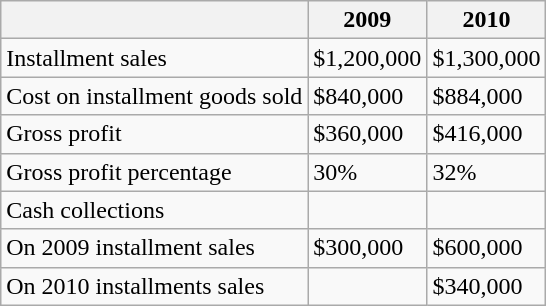<table class="wikitable">
<tr>
<th></th>
<th>2009</th>
<th>2010</th>
</tr>
<tr>
<td>Installment sales</td>
<td>$1,200,000</td>
<td>$1,300,000</td>
</tr>
<tr>
<td>Cost on installment goods sold</td>
<td>$840,000</td>
<td>$884,000</td>
</tr>
<tr>
<td>Gross profit</td>
<td>$360,000</td>
<td>$416,000</td>
</tr>
<tr>
<td>Gross profit percentage</td>
<td>30%</td>
<td>32%</td>
</tr>
<tr>
<td>Cash collections</td>
<td></td>
<td></td>
</tr>
<tr>
<td>On 2009 installment sales</td>
<td>$300,000</td>
<td>$600,000</td>
</tr>
<tr>
<td>On 2010 installments sales</td>
<td></td>
<td>$340,000</td>
</tr>
</table>
